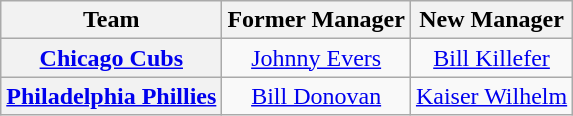<table class="wikitable plainrowheaders" style="text-align:center;">
<tr>
<th>Team</th>
<th>Former Manager</th>
<th>New Manager</th>
</tr>
<tr>
<th scope="row" style="text-align:center;"><a href='#'>Chicago Cubs</a></th>
<td><a href='#'>Johnny Evers</a></td>
<td><a href='#'>Bill Killefer</a></td>
</tr>
<tr>
<th scope="row" style="text-align:center;"><a href='#'>Philadelphia Phillies</a></th>
<td><a href='#'>Bill Donovan</a></td>
<td><a href='#'>Kaiser Wilhelm</a></td>
</tr>
</table>
